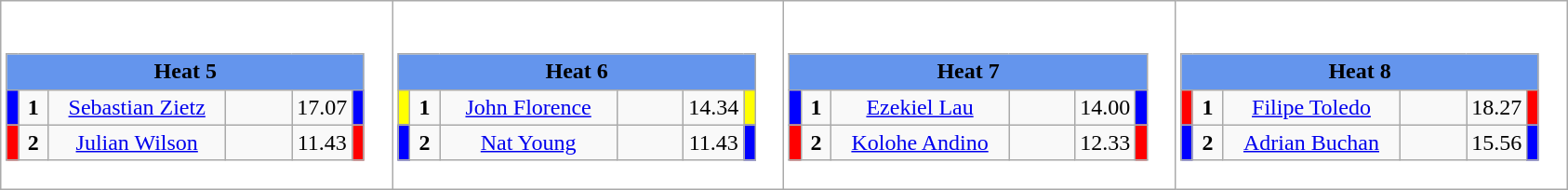<table class="wikitable" style="background:#fff;">
<tr>
<td><div><br><table class="wikitable">
<tr>
<td colspan="6"  style="text-align:center; background:#6495ed;"><strong>Heat 5</strong></td>
</tr>
<tr>
<td style="width:01px; background: #00f;"></td>
<td style="width:14px; text-align:center;"><strong>1</strong></td>
<td style="width:120px; text-align:center;"><a href='#'>Sebastian Zietz</a></td>
<td style="width:40px; text-align:center;"></td>
<td style="width:20px; text-align:center;">17.07</td>
<td style="width:01px; background: #00f;"></td>
</tr>
<tr>
<td style="width:01px; background: #f00;"></td>
<td style="width:14px; text-align:center;"><strong>2</strong></td>
<td style="width:120px; text-align:center;"><a href='#'>Julian Wilson</a></td>
<td style="width:40px; text-align:center;"></td>
<td style="width:20px; text-align:center;">11.43</td>
<td style="width:01px; background: #f00;"></td>
</tr>
</table>
</div></td>
<td><div><br><table class="wikitable">
<tr>
<td colspan="6"  style="text-align:center; background:#6495ed;"><strong>Heat 6</strong></td>
</tr>
<tr>
<td style="width:01px; background: #ff0;"></td>
<td style="width:14px; text-align:center;"><strong>1</strong></td>
<td style="width:120px; text-align:center;"><a href='#'>John Florence</a></td>
<td style="width:40px; text-align:center;"></td>
<td style="width:20px; text-align:center;">14.34</td>
<td style="width:01px; background: #ff0;"></td>
</tr>
<tr>
<td style="width:01px; background: #00f;"></td>
<td style="width:14px; text-align:center;"><strong>2</strong></td>
<td style="width:120px; text-align:center;"><a href='#'>Nat Young</a></td>
<td style="width:40px; text-align:center;"></td>
<td style="width:20px; text-align:center;">11.43</td>
<td style="width:01px; background: #00f;"></td>
</tr>
</table>
</div></td>
<td><div><br><table class="wikitable">
<tr>
<td colspan="6"  style="text-align:center; background:#6495ed;"><strong>Heat 7</strong></td>
</tr>
<tr>
<td style="width:01px; background: #00f;"></td>
<td style="width:14px; text-align:center;"><strong>1</strong></td>
<td style="width:120px; text-align:center;"><a href='#'>Ezekiel Lau</a></td>
<td style="width:40px; text-align:center;"></td>
<td style="width:20px; text-align:center;">14.00</td>
<td style="width:01px; background: #00f;"></td>
</tr>
<tr>
<td style="width:01px; background: #f00;"></td>
<td style="width:14px; text-align:center;"><strong>2</strong></td>
<td style="width:120px; text-align:center;"><a href='#'>Kolohe Andino</a></td>
<td style="width:40px; text-align:center;"></td>
<td style="width:20px; text-align:center;">12.33</td>
<td style="width:01px; background: #f00;"></td>
</tr>
</table>
</div></td>
<td><div><br><table class="wikitable">
<tr>
<td colspan="6"  style="text-align:center; background:#6495ed;"><strong>Heat 8</strong></td>
</tr>
<tr>
<td style="width:01px; background: #f00;"></td>
<td style="width:14px; text-align:center;"><strong>1</strong></td>
<td style="width:120px; text-align:center;"><a href='#'>Filipe Toledo</a></td>
<td style="width:40px; text-align:center;"></td>
<td style="width:20px; text-align:center;">18.27</td>
<td style="width:01px; background: #f00;"></td>
</tr>
<tr>
<td style="width:01px; background: #00f;"></td>
<td style="width:14px; text-align:center;"><strong>2</strong></td>
<td style="width:120px; text-align:center;"><a href='#'>Adrian Buchan</a></td>
<td style="width:40px; text-align:center;"></td>
<td style="width:20px; text-align:center;">15.56</td>
<td style="width:01px; background: #00f;"></td>
</tr>
</table>
</div></td>
</tr>
</table>
